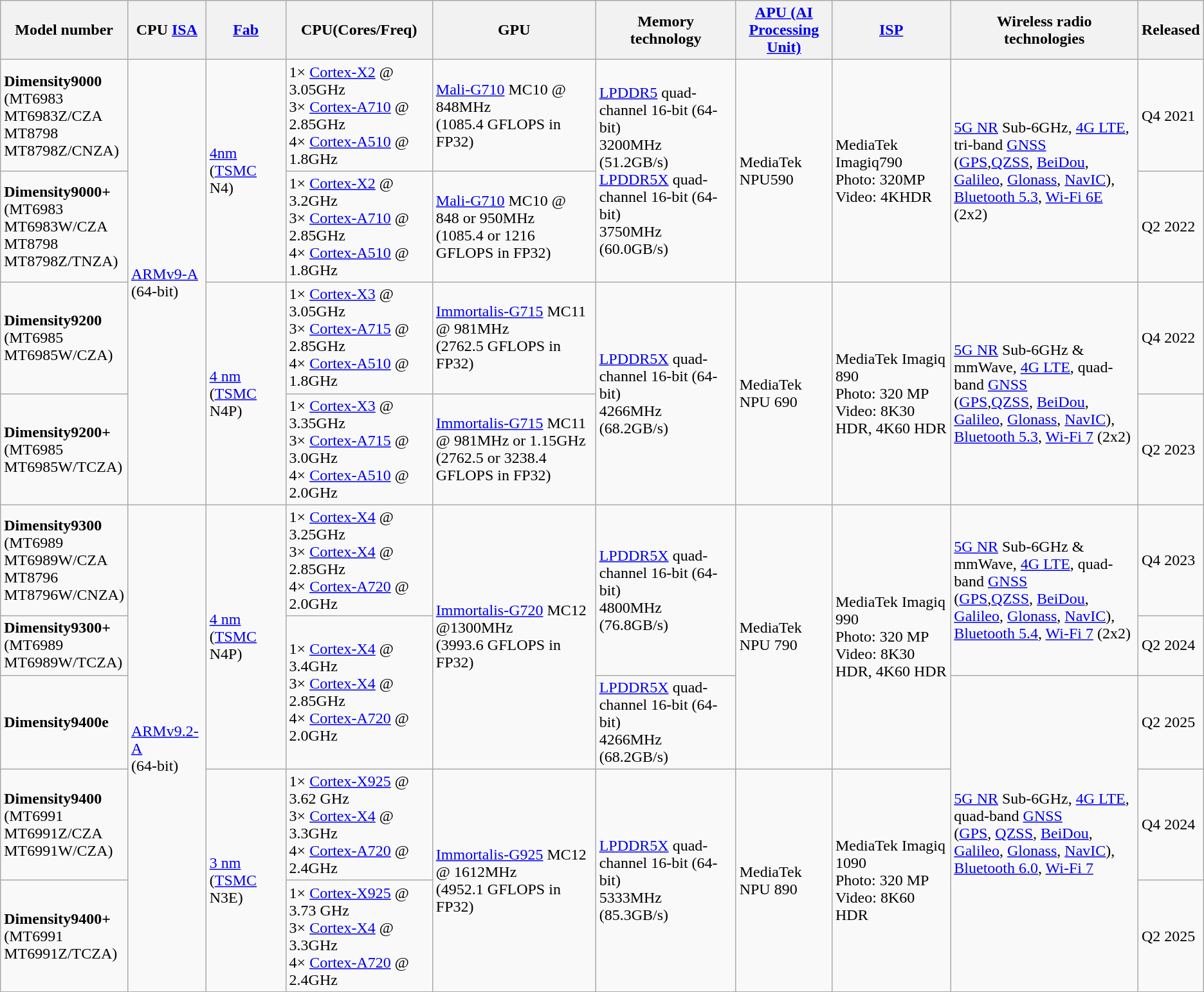<table class="wikitable">
<tr>
<th>Model number</th>
<th>CPU <a href='#'>ISA</a></th>
<th><a href='#'>Fab</a></th>
<th>CPU(Cores/Freq)</th>
<th>GPU</th>
<th>Memory <br>technology</th>
<th><a href='#'>APU (AI <br>Processing <br>Unit)</a></th>
<th><a href='#'>ISP</a></th>
<th>Wireless radio <br>technologies</th>
<th>Released</th>
</tr>
<tr>
<td><b>Dimensity9000</b><br>(MT6983 <br>MT6983Z/CZA <br>MT8798 <br>MT8798Z/CNZA)</td>
<td rowspan="4"><a href='#'>ARMv9-A</a><br>(64-bit)</td>
<td rowspan="2"><a href='#'>4nm</a> (<a href='#'>TSMC</a> N4)</td>
<td>1× <a href='#'>Cortex-X2</a> @ 3.05GHz<br>3× <a href='#'>Cortex-A710</a> @ 2.85GHz<br>4× <a href='#'>Cortex-A510</a> @ 1.8GHz</td>
<td><a href='#'>Mali-G710</a> MC10 @ 848MHz<br>(1085.4 GFLOPS in FP32)</td>
<td rowspan="2"><a href='#'>LPDDR5</a> quad-channel 16-bit (64-bit)<br>3200MHz (51.2GB/s)<br><a href='#'>LPDDR5X</a> quad-channel 16-bit (64-bit)<br>3750MHz (60.0GB/s)</td>
<td rowspan="2">MediaTek NPU590</td>
<td rowspan="2">MediaTek Imagiq790<br>Photo: 320MP<br>Video: 4KHDR</td>
<td rowspan="2"><a href='#'>5G NR</a> Sub-6GHz, <a href='#'>4G LTE</a>, tri-band <a href='#'>GNSS</a><br>(<a href='#'>GPS</a>,<a href='#'>QZSS</a>, <a href='#'>BeiDou</a>, <a href='#'>Galileo</a>, <a href='#'>Glonass</a>, <a href='#'>NavIC</a>), <br><a href='#'>Bluetooth 5.3</a>, <a href='#'>Wi-Fi 6E</a> (2x2)</td>
<td>Q4 2021</td>
</tr>
<tr>
<td><b>Dimensity9000+</b><br>(MT6983 <br>MT6983W/CZA <br>MT8798 <br>MT8798Z/TNZA)</td>
<td>1× <a href='#'>Cortex-X2</a> @ 3.2GHz<br>3× <a href='#'>Cortex-A710</a> @ 2.85GHz<br>4× <a href='#'>Cortex-A510</a> @ 1.8GHz</td>
<td><a href='#'>Mali-G710</a> MC10 @ 848 or 950MHz<br>(1085.4 or 1216 GFLOPS in FP32)</td>
<td>Q2 2022</td>
</tr>
<tr>
<td><b>Dimensity9200</b><br>(MT6985 <br>MT6985W/CZA)</td>
<td rowspan="2"><a href='#'>4 nm</a> (<a href='#'>TSMC</a> N4P)</td>
<td>1× <a href='#'>Cortex-X3</a> @ 3.05GHz<br>3× <a href='#'>Cortex-A715</a> @ 2.85GHz<br>4× <a href='#'>Cortex-A510</a> @ 1.8GHz</td>
<td><a href='#'>Immortalis-G715</a> MC11 @ 981MHz<br>(2762.5 GFLOPS in FP32)</td>
<td rowspan="2"><a href='#'>LPDDR5X</a> quad-channel 16-bit (64-bit)<br>4266MHz (68.2GB/s)</td>
<td rowspan="2">MediaTek NPU 690</td>
<td rowspan="2">MediaTek Imagiq 890<br>Photo: 320 MP<br>Video: 8K30 HDR, 4K60 HDR</td>
<td rowspan="2"><a href='#'>5G NR</a> Sub-6GHz & mmWave, <a href='#'>4G LTE</a>, quad-band <a href='#'>GNSS</a><br>(<a href='#'>GPS</a>,<a href='#'>QZSS</a>, <a href='#'>BeiDou</a>, <a href='#'>Galileo</a>, <a href='#'>Glonass</a>, <a href='#'>NavIC</a>), <br><a href='#'>Bluetooth 5.3</a>, <a href='#'>Wi-Fi 7</a> (2x2)</td>
<td>Q4 2022</td>
</tr>
<tr>
<td><b>Dimensity9200+</b><br>(MT6985 <br>MT6985W/TCZA)</td>
<td>1× <a href='#'>Cortex-X3</a> @ 3.35GHz<br>3× <a href='#'>Cortex-A715</a> @ 3.0GHz<br>4× <a href='#'>Cortex-A510</a> @ 2.0GHz</td>
<td><a href='#'>Immortalis-G715</a> MC11 @ 981MHz or 1.15GHz<br>(2762.5 or 3238.4 GFLOPS in FP32)</td>
<td>Q2 2023</td>
</tr>
<tr>
<td><b>Dimensity9300</b><br>(MT6989 <br>MT6989W/CZA <br>MT8796 <br>MT8796W/CNZA)</td>
<td rowspan="5"><a href='#'>ARMv9.2-A</a><br>(64-bit)</td>
<td rowspan="3"><a href='#'>4 nm</a> (<a href='#'>TSMC</a> N4P) </td>
<td>1× <a href='#'>Cortex-X4</a> @ 3.25GHz<br>3× <a href='#'>Cortex-X4</a> @ 2.85GHz<br>4× <a href='#'>Cortex-A720</a> @ 2.0GHz</td>
<td rowspan="3"><a href='#'>Immortalis-G720</a> MC12 @1300MHz<br>(3993.6 GFLOPS in FP32)</td>
<td rowspan="2"><a href='#'>LPDDR5X</a> quad-channel 16-bit (64-bit)<br>4800MHz (76.8GB/s)</td>
<td rowspan="3">MediaTek NPU 790</td>
<td rowspan="3">MediaTek Imagiq 990<br>Photo: 320 MP<br>Video: 8K30 HDR, 4K60 HDR</td>
<td rowspan="2"><a href='#'>5G NR</a> Sub-6GHz & mmWave, <a href='#'>4G LTE</a>, quad-band <a href='#'>GNSS</a><br>(<a href='#'>GPS</a>,<a href='#'>QZSS</a>, <a href='#'>BeiDou</a>, <a href='#'>Galileo</a>, <a href='#'>Glonass</a>, <a href='#'>NavIC</a>), <br><a href='#'>Bluetooth 5.4</a>, <a href='#'>Wi-Fi 7</a> (2x2)</td>
<td>Q4 2023</td>
</tr>
<tr>
<td><b>Dimensity9300+</b><br>(MT6989 <br>MT6989W/TCZA)</td>
<td rowspan="2">1× <a href='#'>Cortex-X4</a> @ 3.4GHz<br>3× <a href='#'>Cortex-X4</a> @ 2.85GHz<br>4× <a href='#'>Cortex-A720</a> @ 2.0GHz</td>
<td>Q2 2024</td>
</tr>
<tr>
<td><b>Dimensity9400e</b></td>
<td><a href='#'>LPDDR5X</a> quad-channel 16-bit (64-bit)<br>4266MHz (68.2GB/s)</td>
<td rowspan="3"><a href='#'>5G NR</a> Sub-6GHz, <a href='#'>4G LTE</a>, quad-band <a href='#'>GNSS</a><br>(<a href='#'>GPS</a>, <a href='#'>QZSS</a>, <a href='#'>BeiDou</a>, <a href='#'>Galileo</a>, <a href='#'>Glonass</a>, <a href='#'>NavIC</a>), <br><a href='#'>Bluetooth 6.0</a>, <a href='#'>Wi-Fi 7</a></td>
<td>Q2 2025</td>
</tr>
<tr>
<td><b>Dimensity9400</b><br>(MT6991 <br>MT6991Z/CZA <br>MT6991W/CZA)</td>
<td rowspan="2"><a href='#'>3 nm</a> (<a href='#'>TSMC</a> N3E)</td>
<td>1× <a href='#'>Cortex-X925</a> @ 3.62 GHz<br>3× <a href='#'>Cortex-X4</a> @ 3.3GHz<br>4× <a href='#'>Cortex-A720</a> @ 2.4GHz</td>
<td rowspan="2"><a href='#'>Immortalis-G925</a> MC12 @ 1612MHz<br>(4952.1 GFLOPS in FP32)</td>
<td rowspan="2"><a href='#'>LPDDR5X</a> quad-channel 16-bit (64-bit)<br>5333MHz (85.3GB/s)</td>
<td rowspan="2">MediaTek NPU 890</td>
<td rowspan="2">MediaTek Imagiq 1090<br>Photo: 320 MP<br>Video: 8K60 HDR</td>
<td>Q4 2024</td>
</tr>
<tr>
<td><b>Dimensity9400+</b><br>(MT6991<br>MT6991Z/TCZA)</td>
<td>1× <a href='#'>Cortex-X925</a> @ 3.73 GHz<br>3× <a href='#'>Cortex-X4</a> @ 3.3GHz<br>4× <a href='#'>Cortex-A720</a> @ 2.4GHz</td>
<td>Q2 2025</td>
</tr>
<tr>
</tr>
</table>
